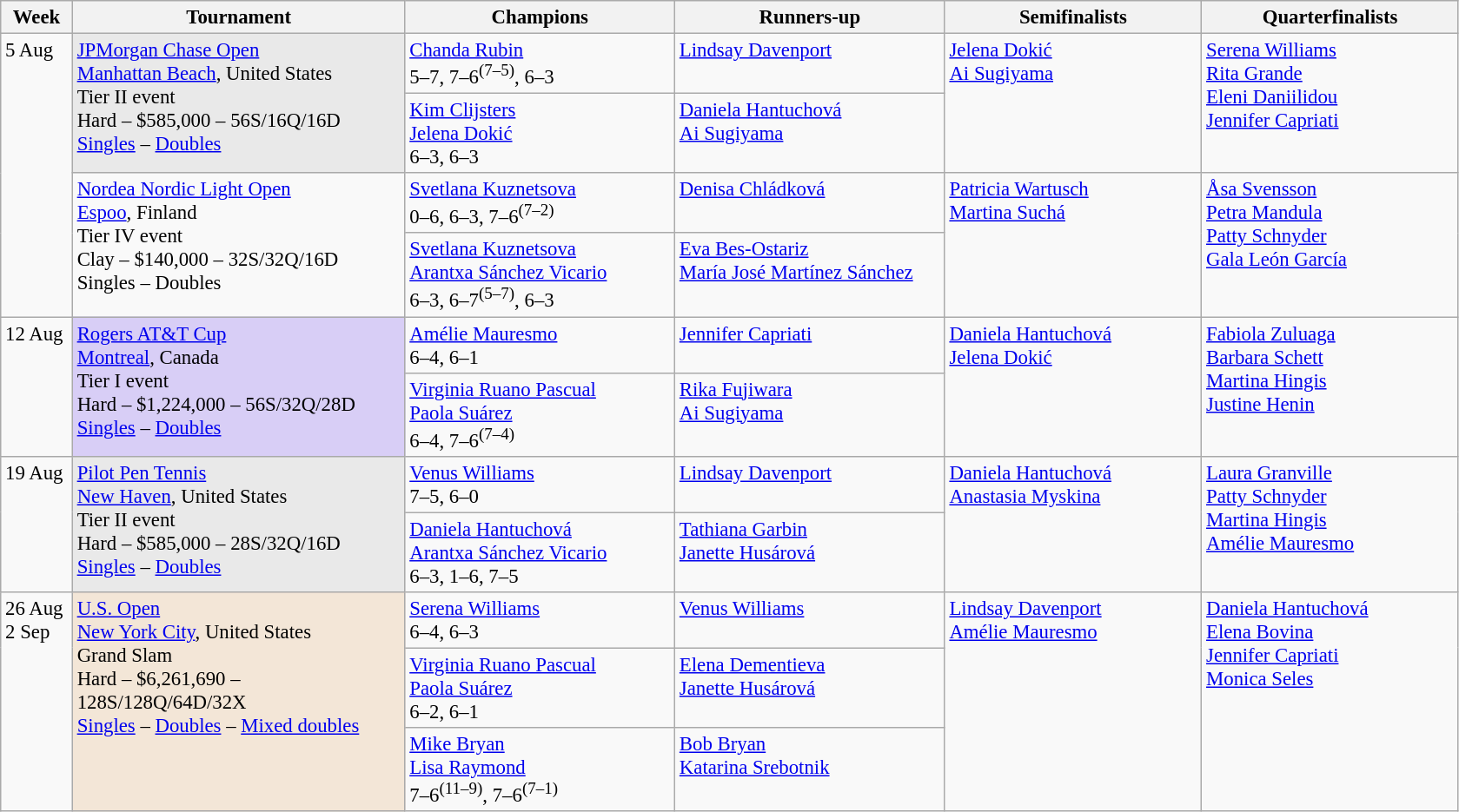<table class=wikitable style=font-size:95%>
<tr>
<th style="width:48px;">Week</th>
<th style="width:248px;">Tournament</th>
<th style="width:200px;">Champions</th>
<th style="width:200px;">Runners-up</th>
<th style="width:190px;">Semifinalists</th>
<th style="width:190px;">Quarterfinalists</th>
</tr>
<tr valign="top">
<td rowspan=4>5 Aug</td>
<td rowspan=2 bgcolor=#E9E9E9><a href='#'>JPMorgan Chase Open</a><br> <a href='#'>Manhattan Beach</a>, United States <br>Tier II event<br>Hard – $585,000 – 56S/16Q/16D<br><a href='#'>Singles</a> – <a href='#'>Doubles</a></td>
<td> <a href='#'>Chanda Rubin</a> <br> 5–7, 7–6<sup>(7–5)</sup>, 6–3</td>
<td> <a href='#'>Lindsay Davenport</a></td>
<td rowspan=2> <a href='#'>Jelena Dokić</a><br> <a href='#'>Ai Sugiyama</a></td>
<td rowspan=2> <a href='#'>Serena Williams</a>  <br>  <a href='#'>Rita Grande</a> <br> <a href='#'>Eleni Daniilidou</a><br>   <a href='#'>Jennifer Capriati</a></td>
</tr>
<tr valign="top">
<td> <a href='#'>Kim Clijsters</a> <br>  <a href='#'>Jelena Dokić</a><br>6–3, 6–3</td>
<td> <a href='#'>Daniela Hantuchová</a> <br>  <a href='#'>Ai Sugiyama</a></td>
</tr>
<tr valign="top">
<td rowspan=2><a href='#'>Nordea Nordic Light Open</a><br> <a href='#'>Espoo</a>, Finland <br>Tier IV event<br>Clay – $140,000 – 32S/32Q/16D<br>Singles – Doubles</td>
<td> <a href='#'>Svetlana Kuznetsova</a> <br> 0–6, 6–3, 7–6<sup>(7–2)</sup></td>
<td> <a href='#'>Denisa Chládková</a></td>
<td rowspan=2> <a href='#'>Patricia Wartusch</a><br> <a href='#'>Martina Suchá</a></td>
<td rowspan=2> <a href='#'>Åsa Svensson</a>  <br>  <a href='#'>Petra Mandula</a> <br> <a href='#'>Patty Schnyder</a><br>   <a href='#'>Gala León García</a></td>
</tr>
<tr valign="top">
<td> <a href='#'>Svetlana Kuznetsova</a> <br>  <a href='#'>Arantxa Sánchez Vicario</a><br>6–3, 6–7<sup>(5–7)</sup>, 6–3</td>
<td> <a href='#'>Eva Bes-Ostariz</a> <br>  <a href='#'>María José Martínez Sánchez</a></td>
</tr>
<tr valign="top">
<td rowspan=2>12 Aug</td>
<td rowspan=2 bgcolor=#d8cef6><a href='#'>Rogers AT&T Cup</a><br> <a href='#'>Montreal</a>, Canada <br>Tier I event<br>Hard – $1,224,000 – 56S/32Q/28D<br><a href='#'>Singles</a> – <a href='#'>Doubles</a></td>
<td> <a href='#'>Amélie Mauresmo</a> <br> 6–4, 6–1</td>
<td> <a href='#'>Jennifer Capriati</a></td>
<td rowspan=2> <a href='#'>Daniela Hantuchová</a><br> <a href='#'>Jelena Dokić</a></td>
<td rowspan=2> <a href='#'>Fabiola Zuluaga</a>  <br>  <a href='#'>Barbara Schett</a> <br> <a href='#'>Martina Hingis</a><br>   <a href='#'>Justine Henin</a></td>
</tr>
<tr valign="top">
<td> <a href='#'>Virginia Ruano Pascual</a> <br>  <a href='#'>Paola Suárez</a><br>6–4, 7–6<sup>(7–4)</sup></td>
<td> <a href='#'>Rika Fujiwara</a> <br>  <a href='#'>Ai Sugiyama</a></td>
</tr>
<tr valign="top">
<td rowspan=2>19 Aug</td>
<td rowspan=2 bgcolor=#E9E9E9><a href='#'>Pilot Pen Tennis</a><br> <a href='#'>New Haven</a>, United States <br>Tier II event<br>Hard – $585,000 – 28S/32Q/16D<br><a href='#'>Singles</a> – <a href='#'>Doubles</a></td>
<td> <a href='#'>Venus Williams</a> <br> 7–5, 6–0</td>
<td> <a href='#'>Lindsay Davenport</a></td>
<td rowspan=2> <a href='#'>Daniela Hantuchová</a><br> <a href='#'>Anastasia Myskina</a></td>
<td rowspan=2> <a href='#'>Laura Granville</a>  <br>  <a href='#'>Patty Schnyder</a> <br> <a href='#'>Martina Hingis</a><br>   <a href='#'>Amélie Mauresmo</a></td>
</tr>
<tr valign="top">
<td> <a href='#'>Daniela Hantuchová</a> <br>  <a href='#'>Arantxa Sánchez Vicario</a><br>6–3, 1–6, 7–5</td>
<td> <a href='#'>Tathiana Garbin</a> <br>  <a href='#'>Janette Husárová</a></td>
</tr>
<tr valign="top">
<td rowspan=3>26 Aug<br>2 Sep</td>
<td rowspan=3 bgcolor=#F3E6D7><a href='#'>U.S. Open</a><br> <a href='#'>New York City</a>, United States <br>Grand Slam<br>Hard – $6,261,690 – 128S/128Q/64D/32X<br><a href='#'>Singles</a> – <a href='#'>Doubles</a> – <a href='#'>Mixed doubles</a></td>
<td> <a href='#'>Serena Williams</a> <br> 6–4, 6–3</td>
<td> <a href='#'>Venus Williams</a></td>
<td rowspan=3> <a href='#'>Lindsay Davenport</a><br> <a href='#'>Amélie Mauresmo</a></td>
<td rowspan=3> <a href='#'>Daniela Hantuchová</a>  <br>  <a href='#'>Elena Bovina</a> <br> <a href='#'>Jennifer Capriati</a><br>   <a href='#'>Monica Seles</a></td>
</tr>
<tr valign="top">
<td> <a href='#'>Virginia Ruano Pascual</a> <br>  <a href='#'>Paola Suárez</a><br>6–2, 6–1</td>
<td> <a href='#'>Elena Dementieva</a> <br>  <a href='#'>Janette Husárová</a></td>
</tr>
<tr valign="top">
<td> <a href='#'>Mike Bryan</a> <br>  <a href='#'>Lisa Raymond</a><br>7–6<sup>(11–9)</sup>, 7–6<sup>(7–1)</sup></td>
<td> <a href='#'>Bob Bryan</a> <br>  <a href='#'>Katarina Srebotnik</a></td>
</tr>
</table>
